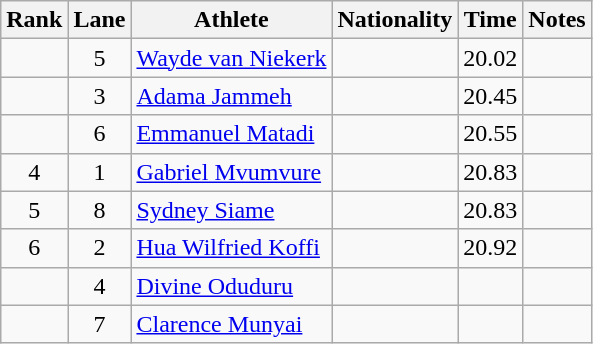<table class="wikitable sortable" style="text-align:center">
<tr>
<th>Rank</th>
<th>Lane</th>
<th>Athlete</th>
<th>Nationality</th>
<th>Time</th>
<th>Notes</th>
</tr>
<tr>
<td></td>
<td>5</td>
<td align="left"><a href='#'>Wayde van Niekerk</a></td>
<td align=left></td>
<td>20.02</td>
<td></td>
</tr>
<tr>
<td></td>
<td>3</td>
<td align="left"><a href='#'>Adama Jammeh</a></td>
<td align=left></td>
<td>20.45</td>
<td></td>
</tr>
<tr>
<td></td>
<td>6</td>
<td align="left"><a href='#'>Emmanuel Matadi</a></td>
<td align=left></td>
<td>20.55</td>
<td></td>
</tr>
<tr>
<td>4</td>
<td>1</td>
<td align="left"><a href='#'>Gabriel Mvumvure</a></td>
<td align=left></td>
<td>20.83</td>
<td></td>
</tr>
<tr>
<td>5</td>
<td>8</td>
<td align="left"><a href='#'>Sydney Siame</a></td>
<td align=left></td>
<td>20.83</td>
<td></td>
</tr>
<tr>
<td>6</td>
<td>2</td>
<td align="left"><a href='#'>Hua Wilfried Koffi</a></td>
<td align=left></td>
<td>20.92</td>
<td></td>
</tr>
<tr>
<td></td>
<td>4</td>
<td align="left"><a href='#'>Divine Oduduru</a></td>
<td align=left></td>
<td></td>
<td></td>
</tr>
<tr>
<td></td>
<td>7</td>
<td align="left"><a href='#'>Clarence Munyai</a></td>
<td align=left></td>
<td></td>
<td></td>
</tr>
</table>
